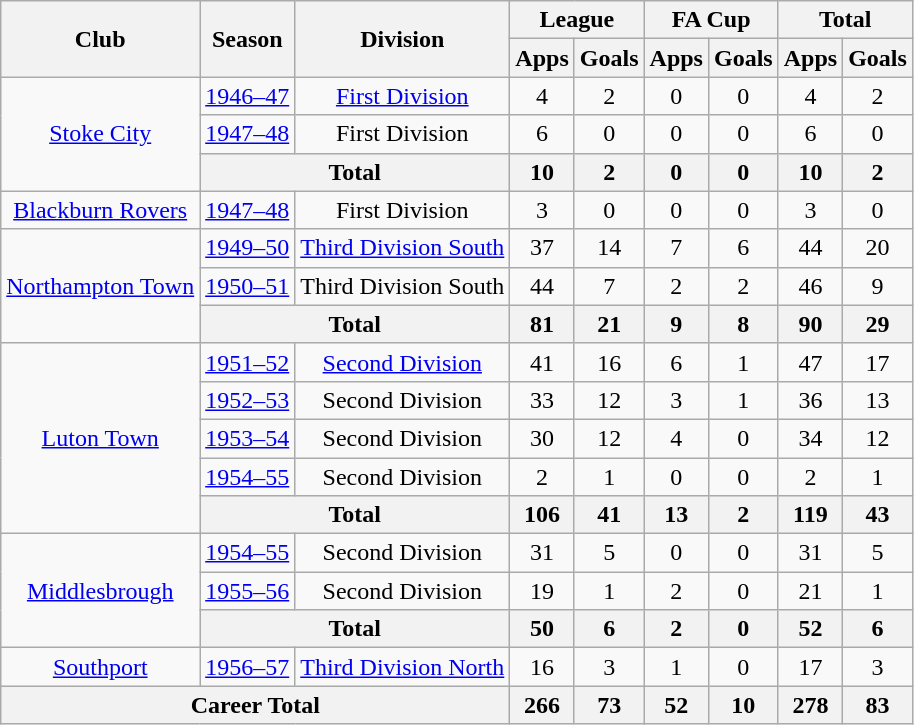<table class="wikitable" style="text-align: center;">
<tr>
<th rowspan="2">Club</th>
<th rowspan="2">Season</th>
<th rowspan="2">Division</th>
<th colspan="2">League</th>
<th colspan="2">FA Cup</th>
<th colspan="2">Total</th>
</tr>
<tr>
<th>Apps</th>
<th>Goals</th>
<th>Apps</th>
<th>Goals</th>
<th>Apps</th>
<th>Goals</th>
</tr>
<tr>
<td rowspan=3><a href='#'>Stoke City</a></td>
<td><a href='#'>1946–47</a></td>
<td><a href='#'>First Division</a></td>
<td>4</td>
<td>2</td>
<td>0</td>
<td>0</td>
<td>4</td>
<td>2</td>
</tr>
<tr>
<td><a href='#'>1947–48</a></td>
<td>First Division</td>
<td>6</td>
<td>0</td>
<td>0</td>
<td>0</td>
<td>6</td>
<td>0</td>
</tr>
<tr>
<th colspan=2>Total</th>
<th>10</th>
<th>2</th>
<th>0</th>
<th>0</th>
<th>10</th>
<th>2</th>
</tr>
<tr>
<td><a href='#'>Blackburn Rovers</a></td>
<td><a href='#'>1947–48</a></td>
<td>First Division</td>
<td>3</td>
<td>0</td>
<td>0</td>
<td>0</td>
<td>3</td>
<td>0</td>
</tr>
<tr>
<td rowspan=3><a href='#'>Northampton Town</a></td>
<td><a href='#'>1949–50</a></td>
<td><a href='#'>Third Division South</a></td>
<td>37</td>
<td>14</td>
<td>7</td>
<td>6</td>
<td>44</td>
<td>20</td>
</tr>
<tr>
<td><a href='#'>1950–51</a></td>
<td>Third Division South</td>
<td>44</td>
<td>7</td>
<td>2</td>
<td>2</td>
<td>46</td>
<td>9</td>
</tr>
<tr>
<th colspan=2>Total</th>
<th>81</th>
<th>21</th>
<th>9</th>
<th>8</th>
<th>90</th>
<th>29</th>
</tr>
<tr>
<td rowspan=5><a href='#'>Luton Town</a></td>
<td><a href='#'>1951–52</a></td>
<td><a href='#'>Second Division</a></td>
<td>41</td>
<td>16</td>
<td>6</td>
<td>1</td>
<td>47</td>
<td>17</td>
</tr>
<tr>
<td><a href='#'>1952–53</a></td>
<td>Second Division</td>
<td>33</td>
<td>12</td>
<td>3</td>
<td>1</td>
<td>36</td>
<td>13</td>
</tr>
<tr>
<td><a href='#'>1953–54</a></td>
<td>Second Division</td>
<td>30</td>
<td>12</td>
<td>4</td>
<td>0</td>
<td>34</td>
<td>12</td>
</tr>
<tr>
<td><a href='#'>1954–55</a></td>
<td>Second Division</td>
<td>2</td>
<td>1</td>
<td>0</td>
<td>0</td>
<td>2</td>
<td>1</td>
</tr>
<tr>
<th colspan=2>Total</th>
<th>106</th>
<th>41</th>
<th>13</th>
<th>2</th>
<th>119</th>
<th>43</th>
</tr>
<tr>
<td rowspan=3><a href='#'>Middlesbrough</a></td>
<td><a href='#'>1954–55</a></td>
<td>Second Division</td>
<td>31</td>
<td>5</td>
<td>0</td>
<td>0</td>
<td>31</td>
<td>5</td>
</tr>
<tr>
<td><a href='#'>1955–56</a></td>
<td>Second Division</td>
<td>19</td>
<td>1</td>
<td>2</td>
<td>0</td>
<td>21</td>
<td>1</td>
</tr>
<tr>
<th colspan=2>Total</th>
<th>50</th>
<th>6</th>
<th>2</th>
<th>0</th>
<th>52</th>
<th>6</th>
</tr>
<tr>
<td><a href='#'>Southport</a></td>
<td><a href='#'>1956–57</a></td>
<td><a href='#'>Third Division North</a></td>
<td>16</td>
<td>3</td>
<td>1</td>
<td>0</td>
<td>17</td>
<td>3</td>
</tr>
<tr>
<th colspan="3">Career Total</th>
<th>266</th>
<th>73</th>
<th>52</th>
<th>10</th>
<th>278</th>
<th>83</th>
</tr>
</table>
